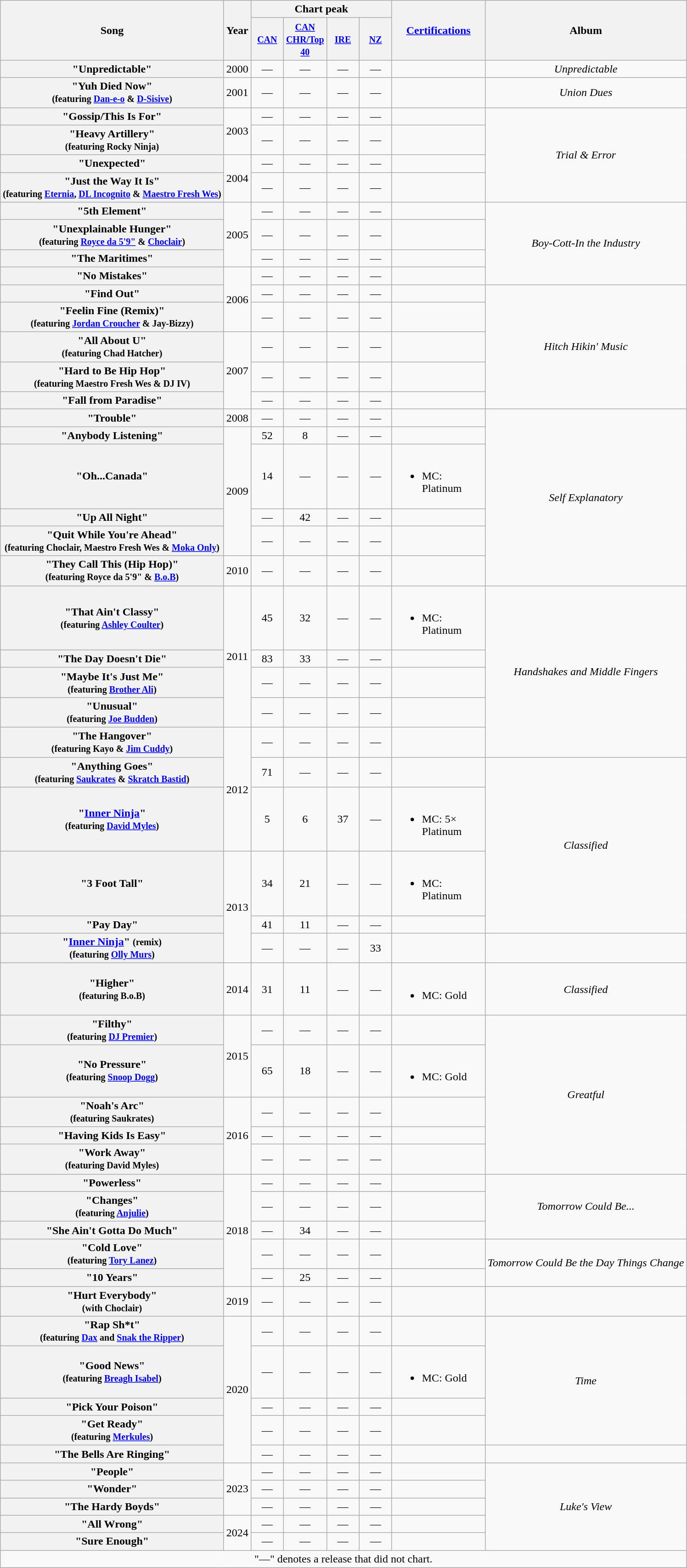<table class="wikitable plainrowheaders" style="text-align:center;">
<tr>
<th rowspan="2">Song</th>
<th rowspan="2">Year</th>
<th colspan="4">Chart peak</th>
<th scope="col" rowspan="2" style="width:8em;"><a href='#'>Certifications</a></th>
<th rowspan="2">Album</th>
</tr>
<tr>
<th style="width:40px;"><small><a href='#'>CAN</a><br></small></th>
<th style="width:40px;"><small><a href='#'>CAN<br>CHR/Top 40</a><br></small></th>
<th style="width:40px;"><small><a href='#'>IRE</a><br></small></th>
<th style="width:40px;"><small><a href='#'>NZ</a><br></small></th>
</tr>
<tr>
<th scope="row">"Unpredictable"</th>
<td>2000</td>
<td style="text-align:center;">—</td>
<td style="text-align:center;">—</td>
<td style="text-align:center;">—</td>
<td style="text-align:center;">—</td>
<td style="text-align:left;"></td>
<td><em>Unpredictable</em></td>
</tr>
<tr>
<th scope="row">"Yuh Died Now"<br><small>(featuring <a href='#'>Dan-e-o</a> & <a href='#'>D-Sisive</a>)</small></th>
<td>2001</td>
<td style="text-align:center;">—</td>
<td style="text-align:center;">—</td>
<td style="text-align:center;">—</td>
<td style="text-align:center;">—</td>
<td style="text-align:left;"></td>
<td><em>Union Dues</em></td>
</tr>
<tr>
<th scope="row">"Gossip/This Is For"</th>
<td rowspan="2">2003</td>
<td style="text-align:center;">—</td>
<td style="text-align:center;">—</td>
<td style="text-align:center;">—</td>
<td style="text-align:center;">—</td>
<td style="text-align:left;"></td>
<td rowspan="4"><em>Trial & Error</em></td>
</tr>
<tr>
<th scope="row">"Heavy Artillery"<br><small>(featuring Rocky Ninja)</small></th>
<td style="text-align:center;">—</td>
<td style="text-align:center;">—</td>
<td style="text-align:center;">—</td>
<td style="text-align:center;">—</td>
<td style="text-align:left;"></td>
</tr>
<tr>
<th scope="row">"Unexpected"</th>
<td rowspan="2">2004</td>
<td style="text-align:center;">—</td>
<td style="text-align:center;">—</td>
<td style="text-align:center;">—</td>
<td style="text-align:center;">—</td>
<td style="text-align:left;"></td>
</tr>
<tr>
<th scope="row">"Just the Way It Is"<br><small>(featuring <a href='#'>Eternia</a>, <a href='#'>DL Incognito</a> & <a href='#'>Maestro Fresh Wes</a>)</small></th>
<td style="text-align:center;">—</td>
<td style="text-align:center;">—</td>
<td style="text-align:center;">—</td>
<td style="text-align:center;">—</td>
<td style="text-align:left;"></td>
</tr>
<tr>
<th scope="row">"5th Element"</th>
<td rowspan="3">2005</td>
<td style="text-align:center;">—</td>
<td style="text-align:center;">—</td>
<td style="text-align:center;">—</td>
<td style="text-align:center;">—</td>
<td style="text-align:left;"></td>
<td rowspan="4"><em>Boy-Cott-In the Industry</em></td>
</tr>
<tr>
<th scope="row">"Unexplainable Hunger"<br><small>(featuring <a href='#'>Royce da 5'9"</a> & <a href='#'>Choclair</a>)</small></th>
<td style="text-align:center;">—</td>
<td style="text-align:center;">—</td>
<td style="text-align:center;">—</td>
<td style="text-align:center;">—</td>
<td style="text-align:left;"></td>
</tr>
<tr>
<th scope="row">"The Maritimes"</th>
<td style="text-align:center;">—</td>
<td style="text-align:center;">—</td>
<td style="text-align:center;">—</td>
<td style="text-align:center;">—</td>
<td style="text-align:left;"></td>
</tr>
<tr>
<th scope="row">"No Mistakes"</th>
<td rowspan="3">2006</td>
<td style="text-align:center;">—</td>
<td style="text-align:center;">—</td>
<td style="text-align:center;">—</td>
<td style="text-align:center;">—</td>
<td style="text-align:left;"></td>
</tr>
<tr>
<th scope="row">"Find Out"</th>
<td style="text-align:center;">—</td>
<td style="text-align:center;">—</td>
<td style="text-align:center;">—</td>
<td style="text-align:center;">—</td>
<td style="text-align:left;"></td>
<td rowspan="5"><em>Hitch Hikin' Music</em></td>
</tr>
<tr>
<th scope="row">"Feelin Fine (Remix)"<br><small>(featuring <a href='#'>Jordan Croucher</a> & Jay-Bizzy)</small></th>
<td style="text-align:center;">—</td>
<td style="text-align:center;">—</td>
<td style="text-align:center;">—</td>
<td style="text-align:center;">—</td>
<td style="text-align:left;"></td>
</tr>
<tr>
<th scope="row">"All About U"<br><small>(featuring Chad Hatcher)</small></th>
<td rowspan="3">2007</td>
<td style="text-align:center;">—</td>
<td style="text-align:center;">—</td>
<td style="text-align:center;">—</td>
<td style="text-align:center;">—</td>
<td style="text-align:left;"></td>
</tr>
<tr>
<th scope="row">"Hard to Be Hip Hop"<br><small>(featuring Maestro Fresh Wes & DJ IV)</small></th>
<td style="text-align:center;">—</td>
<td style="text-align:center;">—</td>
<td style="text-align:center;">—</td>
<td style="text-align:center;">—</td>
<td style="text-align:left;"></td>
</tr>
<tr>
<th scope="row">"Fall from Paradise"</th>
<td style="text-align:center;">—</td>
<td style="text-align:center;">—</td>
<td style="text-align:center;">—</td>
<td style="text-align:center;">—</td>
<td style="text-align:left;"></td>
</tr>
<tr>
<th scope="row">"Trouble"</th>
<td>2008</td>
<td style="text-align:center;">—</td>
<td style="text-align:center;">—</td>
<td style="text-align:center;">—</td>
<td style="text-align:center;">—</td>
<td style="text-align:left;"></td>
<td rowspan="6"><em>Self Explanatory</em></td>
</tr>
<tr>
<th scope="row">"Anybody Listening"</th>
<td rowspan="4">2009</td>
<td style="text-align:center;">52</td>
<td style="text-align:center;">8</td>
<td style="text-align:center;">—</td>
<td style="text-align:center;">—</td>
<td style="text-align:left;"></td>
</tr>
<tr>
<th scope="row">"Oh...Canada"</th>
<td style="text-align:center;">14</td>
<td style="text-align:center;">—</td>
<td style="text-align:center;">—</td>
<td style="text-align:center;">—</td>
<td style="text-align:left;"><br><ul><li>MC: Platinum</li></ul></td>
</tr>
<tr>
<th scope="row">"Up All Night"</th>
<td style="text-align:center;">—</td>
<td style="text-align:center;">42</td>
<td style="text-align:center;">—</td>
<td style="text-align:center;">—</td>
<td style="text-align:left;"></td>
</tr>
<tr>
<th scope="row">"Quit While You're Ahead"<br><small>(featuring Choclair, Maestro Fresh Wes & <a href='#'>Moka Only</a>)</small></th>
<td style="text-align:center;">—</td>
<td style="text-align:center;">—</td>
<td style="text-align:center;">—</td>
<td style="text-align:center;">—</td>
<td style="text-align:left;"></td>
</tr>
<tr>
<th scope="row">"They Call This (Hip Hop)"<br><small>(featuring Royce da 5'9" & <a href='#'>B.o.B</a>)</small></th>
<td>2010</td>
<td style="text-align:center;">—</td>
<td style="text-align:center;">—</td>
<td style="text-align:center;">—</td>
<td style="text-align:center;">—</td>
<td style="text-align:left;"></td>
</tr>
<tr>
<th scope="row">"That Ain't Classy"<br><small>(featuring <a href='#'>Ashley Coulter</a>)</small></th>
<td rowspan="4">2011</td>
<td style="text-align:center;">45</td>
<td style="text-align:center;">32</td>
<td style="text-align:center;">—</td>
<td style="text-align:center;">—</td>
<td style="text-align:left;"><br><ul><li>MC: Platinum</li></ul></td>
<td rowspan="5"><em>Handshakes and Middle Fingers</em></td>
</tr>
<tr>
<th scope="row">"The Day Doesn't Die"</th>
<td style="text-align:center;">83</td>
<td style="text-align:center;">33</td>
<td style="text-align:center;">—</td>
<td style="text-align:center;">—</td>
<td style="text-align:left;"></td>
</tr>
<tr>
<th scope="row">"Maybe It's Just Me"<br><small>(featuring <a href='#'>Brother Ali</a>)</small></th>
<td style="text-align:center;">—</td>
<td style="text-align:center;">—</td>
<td style="text-align:center;">—</td>
<td style="text-align:center;">—</td>
<td style="text-align:left;"></td>
</tr>
<tr>
<th scope="row">"Unusual"<br><small>(featuring <a href='#'>Joe Budden</a>)</small></th>
<td style="text-align:center;">—</td>
<td style="text-align:center;">—</td>
<td style="text-align:center;">—</td>
<td style="text-align:center;">—</td>
<td style="text-align:left;"></td>
</tr>
<tr>
<th scope="row">"The Hangover"<br><small>(featuring Kayo & <a href='#'>Jim Cuddy</a>)</small></th>
<td rowspan="3">2012</td>
<td style="text-align:center;">—</td>
<td style="text-align:center;">—</td>
<td style="text-align:center;">—</td>
<td style="text-align:center;">—</td>
<td style="text-align:left;"></td>
</tr>
<tr>
<th scope="row">"Anything Goes" <br><small>(featuring <a href='#'>Saukrates</a> & <a href='#'>Skratch Bastid</a>)</small></th>
<td style="text-align:center;">71</td>
<td style="text-align:center;">—</td>
<td style="text-align:center;">—</td>
<td style="text-align:center;">—</td>
<td style="text-align:left;"></td>
<td rowspan="4"><em>Classified</em></td>
</tr>
<tr>
<th scope="row">"<a href='#'>Inner Ninja</a>" <br><small>(featuring <a href='#'>David Myles</a>)</small></th>
<td style="text-align:center;">5</td>
<td style="text-align:center;">6</td>
<td style="text-align:center;">37</td>
<td style="text-align:center;">—</td>
<td style="text-align:left;"><br><ul><li>MC: 5× Platinum</li></ul></td>
</tr>
<tr>
<th scope="row">"3 Foot Tall"</th>
<td rowspan="3">2013</td>
<td style="text-align:center;">34</td>
<td style="text-align:center;">21</td>
<td style="text-align:center;">—</td>
<td style="text-align:center;">—</td>
<td style="text-align:left;"><br><ul><li>MC: Platinum</li></ul></td>
</tr>
<tr>
<th scope="row">"Pay Day"</th>
<td style="text-align:center;">41</td>
<td style="text-align:center;">11</td>
<td style="text-align:center;">—</td>
<td style="text-align:center;">—</td>
<td style="text-align:left;"></td>
</tr>
<tr>
<th scope="row">"<a href='#'>Inner Ninja</a>" <small>(remix)</small><br><small>(featuring <a href='#'>Olly Murs</a>)</small></th>
<td style="text-align:center;">—</td>
<td style="text-align:center;">—</td>
<td style="text-align:center;">—</td>
<td style="text-align:center;">33</td>
<td style="text-align:left;"></td>
<td></td>
</tr>
<tr>
<th scope="row">"Higher"<br><small>(featuring B.o.B)</small></th>
<td>2014</td>
<td style="text-align:center;">31<br></td>
<td style="text-align:center;">11</td>
<td style="text-align:center;">—</td>
<td style="text-align:center;">—</td>
<td style="text-align:left;"><br><ul><li>MC: Gold</li></ul></td>
<td><em>Classified</em></td>
</tr>
<tr>
<th scope="row">"Filthy"<br><small>(featuring <a href='#'>DJ Premier</a>)</small></th>
<td rowspan="2">2015</td>
<td style="text-align:center;">—</td>
<td style="text-align:center;">—</td>
<td style="text-align:center;">—</td>
<td style="text-align:center;">—</td>
<td style="text-align:left;"></td>
<td rowspan="5"><em>Greatful</em></td>
</tr>
<tr>
<th scope="row">"No Pressure"<br><small>(featuring <a href='#'>Snoop Dogg</a>)</small></th>
<td style="text-align:center;">65<br></td>
<td style="text-align:center;">18</td>
<td style="text-align:center;">—</td>
<td style="text-align:center;">—</td>
<td style="text-align:left;"><br><ul><li>MC: Gold</li></ul></td>
</tr>
<tr>
<th scope="row">"Noah's Arc"<br><small>(featuring Saukrates)</small></th>
<td rowspan="3">2016</td>
<td style="text-align:center;">—</td>
<td style="text-align:center;">—</td>
<td style="text-align:center;">—</td>
<td style="text-align:center;">—</td>
<td style="text-align:left;"></td>
</tr>
<tr>
<th scope="row">"Having Kids Is Easy"</th>
<td style="text-align:center;">—</td>
<td style="text-align:center;">—</td>
<td style="text-align:center;">—</td>
<td style="text-align:center;">—</td>
<td style="text-align:left;"></td>
</tr>
<tr>
<th scope="row">"Work Away"<br><small>(featuring David Myles)</small></th>
<td style="text-align:center;">—</td>
<td style="text-align:center;">—</td>
<td style="text-align:center;">—</td>
<td style="text-align:center;">—</td>
<td style="text-align:left;"></td>
</tr>
<tr>
<th scope="row">"Powerless"</th>
<td rowspan="5">2018</td>
<td style="text-align:center;">—</td>
<td style="text-align:center;">—</td>
<td style="text-align:center;">—</td>
<td style="text-align:center;">—</td>
<td style="text-align:left;"></td>
<td rowspan="3"><em>Tomorrow Could Be...</em></td>
</tr>
<tr>
<th scope="row">"Changes"<br><small>(featuring <a href='#'>Anjulie</a>)</small></th>
<td style="text-align:center;">—</td>
<td style="text-align:center;">—</td>
<td style="text-align:center;">—</td>
<td style="text-align:center;">—</td>
<td style="text-align:left;"></td>
</tr>
<tr>
<th scope="row">"She Ain't Gotta Do Much"</th>
<td style="text-align:center;">—</td>
<td style="text-align:center;">34</td>
<td style="text-align:center;">—</td>
<td style="text-align:center;">—</td>
<td style="text-align:left;"></td>
</tr>
<tr>
<th scope="row">"Cold Love"<br><small>(featuring <a href='#'>Tory Lanez</a>)</small></th>
<td style="text-align:center;">—</td>
<td style="text-align:center;">—</td>
<td style="text-align:center;">—</td>
<td style="text-align:center;">—</td>
<td style="text-align:left;"></td>
<td rowspan="2"><em>Tomorrow Could Be the Day Things Change</em></td>
</tr>
<tr>
<th scope="row">"10 Years"</th>
<td style="text-align:center;">—</td>
<td style="text-align:center;">25</td>
<td style="text-align:center;">—</td>
<td style="text-align:center;">—</td>
<td style="text-align:left;"></td>
</tr>
<tr>
<th scope="row">"Hurt Everybody"<br><small>(with Choclair)</small></th>
<td>2019</td>
<td style="text-align:center;">—</td>
<td style="text-align:center;">—</td>
<td style="text-align:center;">—</td>
<td style="text-align:center;">—</td>
<td style="text-align:left;"></td>
<td></td>
</tr>
<tr>
<th scope="row">"Rap Sh*t"<br><small>(featuring <a href='#'>Dax</a> and <a href='#'>Snak the Ripper</a>)</small></th>
<td rowspan="5">2020</td>
<td style="text-align:center;">—</td>
<td style="text-align:center;">—</td>
<td style="text-align:center;">—</td>
<td style="text-align:center;">—</td>
<td style="text-align:left;"></td>
<td rowspan="4"><em>Time</em></td>
</tr>
<tr>
<th scope="row">"Good News"<br><small>(featuring <a href='#'>Breagh Isabel</a>)</small></th>
<td style="text-align:center;">—</td>
<td style="text-align:center;">—</td>
<td style="text-align:center;">—</td>
<td style="text-align:center;">—</td>
<td style="text-align:left;"><br><ul><li>MC: Gold</li></ul></td>
</tr>
<tr>
<th scope="row">"Pick Your Poison"</th>
<td style="text-align:center;">—</td>
<td style="text-align:center;">—</td>
<td style="text-align:center;">—</td>
<td style="text-align:center;">—</td>
<td style="text-align:left;"></td>
</tr>
<tr>
<th scope="row">"Get Ready"<br><small>(featuring <a href='#'>Merkules</a>)</small></th>
<td style="text-align:center;">—</td>
<td style="text-align:center;">—</td>
<td style="text-align:center;">—</td>
<td style="text-align:center;">—</td>
<td style="text-align:left;"></td>
</tr>
<tr>
<th scope="row">"The Bells Are Ringing"<br> </th>
<td style="text-align:center;">—</td>
<td style="text-align:center;">—</td>
<td style="text-align:center;">—</td>
<td style="text-align:center;">—</td>
<td style="text-align:left;"></td>
<td></td>
</tr>
<tr>
<th scope="row">"People"</th>
<td rowspan="3">2023</td>
<td style="text-align:center;">—</td>
<td style="text-align:center;">—</td>
<td style="text-align:center;">—</td>
<td style="text-align:center;">—</td>
<td style="text-align:left;"></td>
<td rowspan="5"><em>Luke's View</em></td>
</tr>
<tr>
<th scope="row">"Wonder"<br> </th>
<td style="text-align:center;">—</td>
<td style="text-align:center;">—</td>
<td style="text-align:center;">—</td>
<td style="text-align:center;">—</td>
<td style="text-align:left;"></td>
</tr>
<tr>
<th scope="row">"The Hardy Boyds"<br> </th>
<td style="text-align:center;">—</td>
<td style="text-align:center;">—</td>
<td style="text-align:center;">—</td>
<td style="text-align:center;">—</td>
<td style="text-align:left;"></td>
</tr>
<tr>
<th scope="row">"All Wrong"</th>
<td rowspan="2">2024</td>
<td style="text-align:center;">—</td>
<td style="text-align:center;">—</td>
<td style="text-align:center;">—</td>
<td style="text-align:center;">—</td>
<td style="text-align:left;"></td>
</tr>
<tr>
<th scope="row">"Sure Enough"<br> </th>
<td style="text-align:center;">—</td>
<td style="text-align:center;">—</td>
<td style="text-align:center;">—</td>
<td style="text-align:center;">—</td>
<td style="text-align:left;"></td>
</tr>
<tr>
<td colspan="10">"—" denotes a release that did not chart.</td>
</tr>
</table>
